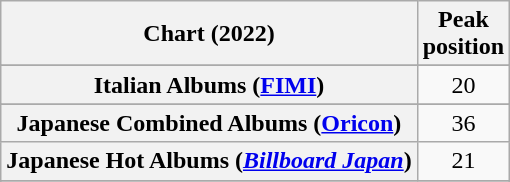<table class="wikitable sortable plainrowheaders" style="text-align:center">
<tr>
<th>Chart (2022)</th>
<th>Peak<br>position</th>
</tr>
<tr>
</tr>
<tr>
</tr>
<tr>
</tr>
<tr>
</tr>
<tr>
</tr>
<tr>
<th scope="row">Italian Albums (<a href='#'>FIMI</a>)</th>
<td>20</td>
</tr>
<tr>
</tr>
<tr>
<th scope="row">Japanese Combined Albums (<a href='#'>Oricon</a>)</th>
<td>36</td>
</tr>
<tr>
<th scope="row">Japanese Hot Albums (<em><a href='#'>Billboard Japan</a></em>)</th>
<td>21</td>
</tr>
<tr>
</tr>
<tr>
</tr>
<tr>
</tr>
<tr>
</tr>
<tr>
</tr>
</table>
